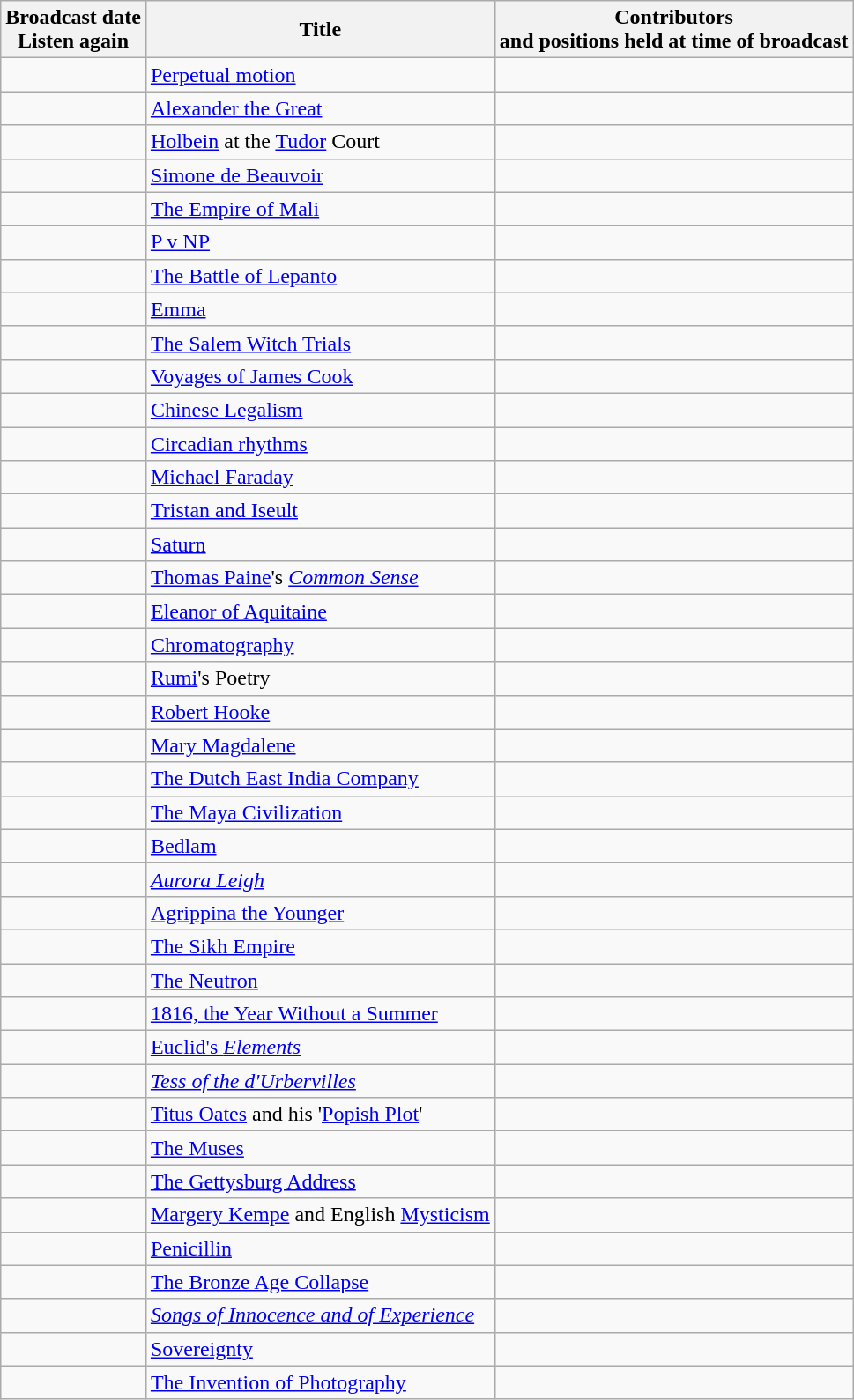<table class="wikitable">
<tr>
<th>Broadcast date <br> Listen again</th>
<th>Title</th>
<th>Contributors <br> and positions held at time of broadcast</th>
</tr>
<tr>
<td></td>
<td><a href='#'>Perpetual motion</a></td>
<td></td>
</tr>
<tr>
<td></td>
<td><a href='#'>Alexander the Great</a></td>
<td></td>
</tr>
<tr>
<td></td>
<td><a href='#'>Holbein</a> at the <a href='#'>Tudor</a> Court</td>
<td></td>
</tr>
<tr>
<td></td>
<td><a href='#'>Simone de Beauvoir</a></td>
<td></td>
</tr>
<tr>
<td></td>
<td><a href='#'>The Empire of Mali</a></td>
<td></td>
</tr>
<tr>
<td></td>
<td><a href='#'>P v NP</a></td>
<td></td>
</tr>
<tr>
<td></td>
<td><a href='#'>The Battle of Lepanto</a></td>
<td></td>
</tr>
<tr>
<td></td>
<td><a href='#'>Emma</a></td>
<td></td>
</tr>
<tr>
<td></td>
<td><a href='#'>The Salem Witch Trials</a></td>
<td></td>
</tr>
<tr>
<td></td>
<td><a href='#'>Voyages of James Cook</a></td>
<td></td>
</tr>
<tr>
<td></td>
<td><a href='#'>Chinese Legalism</a></td>
<td></td>
</tr>
<tr>
<td></td>
<td><a href='#'>Circadian rhythms</a></td>
<td></td>
</tr>
<tr>
<td></td>
<td><a href='#'>Michael Faraday</a></td>
<td></td>
</tr>
<tr>
<td></td>
<td><a href='#'>Tristan and Iseult</a></td>
<td></td>
</tr>
<tr>
<td></td>
<td><a href='#'>Saturn</a></td>
<td></td>
</tr>
<tr>
<td></td>
<td><a href='#'>Thomas Paine</a>'s <em><a href='#'>Common Sense</a></em></td>
<td></td>
</tr>
<tr>
<td></td>
<td><a href='#'>Eleanor of Aquitaine</a></td>
<td></td>
</tr>
<tr>
<td></td>
<td><a href='#'>Chromatography</a></td>
<td></td>
</tr>
<tr>
<td></td>
<td><a href='#'>Rumi</a>'s Poetry</td>
<td></td>
</tr>
<tr>
<td></td>
<td><a href='#'>Robert Hooke</a></td>
<td></td>
</tr>
<tr>
<td></td>
<td><a href='#'>Mary Magdalene</a></td>
<td></td>
</tr>
<tr>
<td></td>
<td><a href='#'>The Dutch East India Company</a></td>
<td></td>
</tr>
<tr>
<td></td>
<td><a href='#'>The Maya Civilization</a></td>
<td></td>
</tr>
<tr>
<td></td>
<td><a href='#'>Bedlam</a></td>
<td></td>
</tr>
<tr>
<td></td>
<td><em><a href='#'>Aurora Leigh</a></em></td>
<td></td>
</tr>
<tr>
<td></td>
<td><a href='#'>Agrippina the Younger</a></td>
<td></td>
</tr>
<tr>
<td></td>
<td><a href='#'>The Sikh Empire</a></td>
<td></td>
</tr>
<tr>
<td></td>
<td><a href='#'>The Neutron</a></td>
<td></td>
</tr>
<tr>
<td></td>
<td><a href='#'>1816, the Year Without a Summer</a></td>
<td></td>
</tr>
<tr>
<td></td>
<td><a href='#'>Euclid's <em>Elements</em></a></td>
<td></td>
</tr>
<tr>
<td></td>
<td><em><a href='#'>Tess of the d'Urbervilles</a></em></td>
<td></td>
</tr>
<tr>
<td></td>
<td><a href='#'>Titus Oates</a> and his '<a href='#'>Popish Plot</a>'</td>
<td></td>
</tr>
<tr>
<td></td>
<td><a href='#'>The Muses</a></td>
<td></td>
</tr>
<tr>
<td></td>
<td><a href='#'>The Gettysburg Address</a></td>
<td></td>
</tr>
<tr>
<td></td>
<td><a href='#'>Margery Kempe</a> and English <a href='#'>Mysticism</a></td>
<td></td>
</tr>
<tr>
<td></td>
<td><a href='#'>Penicillin</a></td>
<td></td>
</tr>
<tr>
<td></td>
<td><a href='#'>The Bronze Age Collapse</a></td>
<td></td>
</tr>
<tr>
<td></td>
<td><em><a href='#'>Songs of Innocence and of Experience</a></em></td>
<td></td>
</tr>
<tr>
<td></td>
<td><a href='#'>Sovereignty</a></td>
<td></td>
</tr>
<tr>
<td></td>
<td><a href='#'>The Invention of Photography</a></td>
<td></td>
</tr>
</table>
